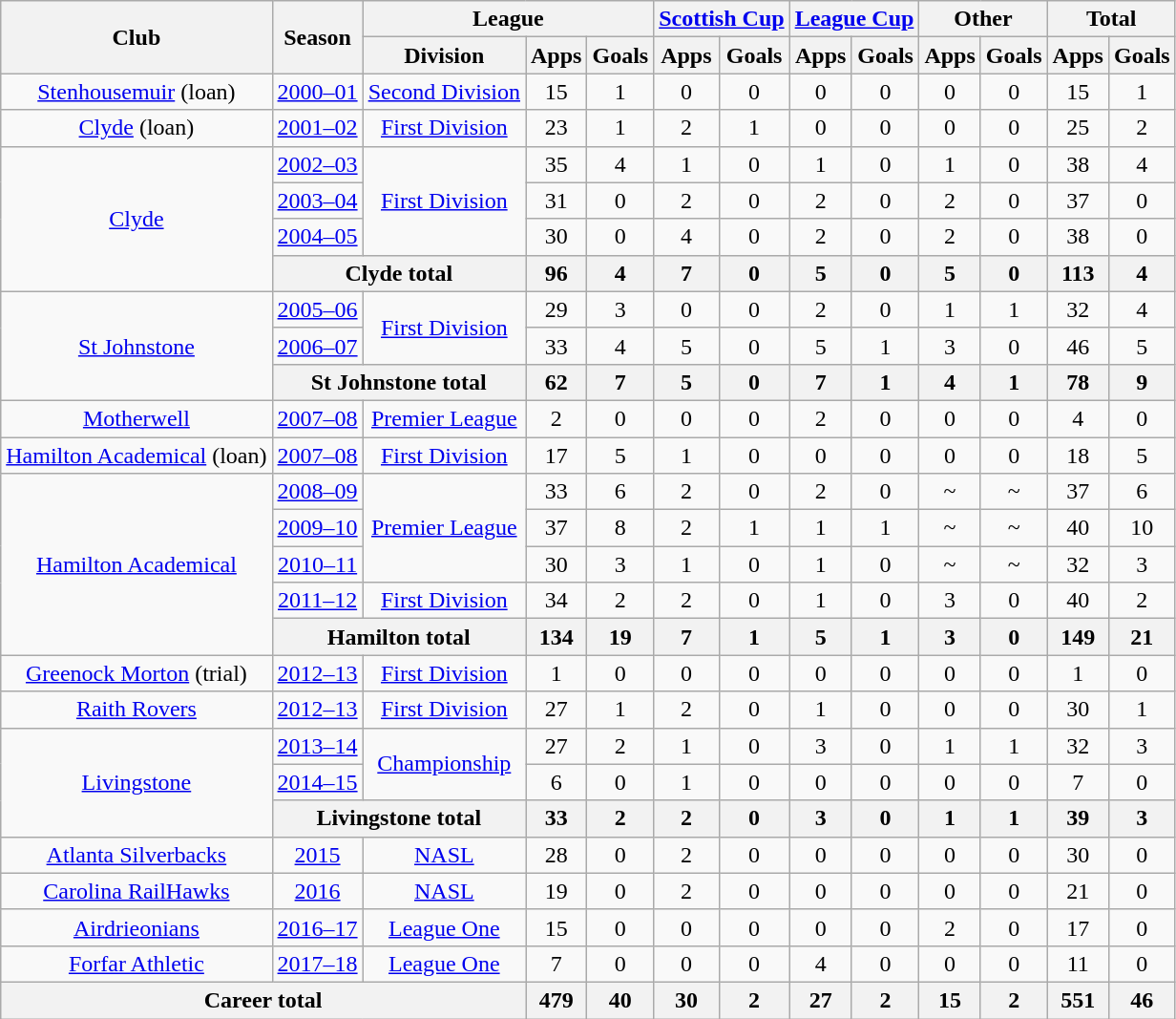<table class="wikitable" style="text-align:center">
<tr>
<th rowspan="2">Club</th>
<th rowspan="2">Season</th>
<th colspan="3">League</th>
<th colspan="2"><a href='#'>Scottish Cup</a></th>
<th colspan="2"><a href='#'>League Cup</a></th>
<th colspan="2">Other</th>
<th colspan="2">Total</th>
</tr>
<tr>
<th>Division</th>
<th>Apps</th>
<th>Goals</th>
<th>Apps</th>
<th>Goals</th>
<th>Apps</th>
<th>Goals</th>
<th>Apps</th>
<th>Goals</th>
<th>Apps</th>
<th>Goals</th>
</tr>
<tr>
<td><a href='#'>Stenhousemuir</a> (loan)</td>
<td><a href='#'>2000–01</a></td>
<td><a href='#'>Second Division</a></td>
<td>15</td>
<td>1</td>
<td>0</td>
<td>0</td>
<td>0</td>
<td>0</td>
<td>0</td>
<td>0</td>
<td>15</td>
<td>1</td>
</tr>
<tr>
<td><a href='#'>Clyde</a> (loan)</td>
<td><a href='#'>2001–02</a></td>
<td><a href='#'>First Division</a></td>
<td>23</td>
<td>1</td>
<td>2</td>
<td>1</td>
<td>0</td>
<td>0</td>
<td>0</td>
<td>0</td>
<td>25</td>
<td>2</td>
</tr>
<tr>
<td rowspan="4"><a href='#'>Clyde</a></td>
<td><a href='#'>2002–03</a></td>
<td rowspan="3"><a href='#'>First Division</a></td>
<td>35</td>
<td>4</td>
<td>1</td>
<td>0</td>
<td>1</td>
<td>0</td>
<td>1</td>
<td>0</td>
<td>38</td>
<td>4</td>
</tr>
<tr>
<td><a href='#'>2003–04</a></td>
<td>31</td>
<td>0</td>
<td>2</td>
<td>0</td>
<td>2</td>
<td>0</td>
<td>2</td>
<td>0</td>
<td>37</td>
<td>0</td>
</tr>
<tr>
<td><a href='#'>2004–05</a></td>
<td>30</td>
<td>0</td>
<td>4</td>
<td>0</td>
<td>2</td>
<td>0</td>
<td>2</td>
<td>0</td>
<td>38</td>
<td>0</td>
</tr>
<tr>
<th colspan="2">Clyde total</th>
<th>96</th>
<th>4</th>
<th>7</th>
<th>0</th>
<th>5</th>
<th>0</th>
<th>5</th>
<th>0</th>
<th>113</th>
<th>4</th>
</tr>
<tr>
<td rowspan="3"><a href='#'>St Johnstone</a></td>
<td><a href='#'>2005–06</a></td>
<td rowspan="2"><a href='#'>First Division</a></td>
<td>29</td>
<td>3</td>
<td>0</td>
<td>0</td>
<td>2</td>
<td>0</td>
<td>1</td>
<td>1</td>
<td>32</td>
<td>4</td>
</tr>
<tr>
<td><a href='#'>2006–07</a></td>
<td>33</td>
<td>4</td>
<td>5</td>
<td>0</td>
<td>5</td>
<td>1</td>
<td>3</td>
<td>0</td>
<td>46</td>
<td>5</td>
</tr>
<tr>
<th colspan="2">St Johnstone total</th>
<th>62</th>
<th>7</th>
<th>5</th>
<th>0</th>
<th>7</th>
<th>1</th>
<th>4</th>
<th>1</th>
<th>78</th>
<th>9</th>
</tr>
<tr>
<td><a href='#'>Motherwell</a></td>
<td><a href='#'>2007–08</a></td>
<td><a href='#'>Premier League</a></td>
<td>2</td>
<td>0</td>
<td>0</td>
<td>0</td>
<td>2</td>
<td>0</td>
<td>0</td>
<td>0</td>
<td>4</td>
<td>0</td>
</tr>
<tr>
<td><a href='#'>Hamilton Academical</a> (loan)</td>
<td><a href='#'>2007–08</a></td>
<td><a href='#'>First Division</a></td>
<td>17</td>
<td>5</td>
<td>1</td>
<td>0</td>
<td>0</td>
<td>0</td>
<td>0</td>
<td>0</td>
<td>18</td>
<td>5</td>
</tr>
<tr>
<td rowspan="5"><a href='#'>Hamilton Academical</a></td>
<td><a href='#'>2008–09</a></td>
<td rowspan="3"><a href='#'>Premier League</a></td>
<td>33</td>
<td>6</td>
<td>2</td>
<td>0</td>
<td>2</td>
<td>0</td>
<td>~</td>
<td>~</td>
<td>37</td>
<td>6</td>
</tr>
<tr>
<td><a href='#'>2009–10</a></td>
<td>37</td>
<td>8</td>
<td>2</td>
<td>1</td>
<td>1</td>
<td>1</td>
<td>~</td>
<td>~</td>
<td>40</td>
<td>10</td>
</tr>
<tr>
<td><a href='#'>2010–11</a></td>
<td>30</td>
<td>3</td>
<td>1</td>
<td>0</td>
<td>1</td>
<td>0</td>
<td>~</td>
<td>~</td>
<td>32</td>
<td>3</td>
</tr>
<tr>
<td><a href='#'>2011–12</a></td>
<td><a href='#'>First Division</a></td>
<td>34</td>
<td>2</td>
<td>2</td>
<td>0</td>
<td>1</td>
<td>0</td>
<td>3</td>
<td>0</td>
<td>40</td>
<td>2</td>
</tr>
<tr>
<th colspan="2">Hamilton total</th>
<th>134</th>
<th>19</th>
<th>7</th>
<th>1</th>
<th>5</th>
<th>1</th>
<th>3</th>
<th>0</th>
<th>149</th>
<th>21</th>
</tr>
<tr>
<td><a href='#'>Greenock Morton</a> (trial)</td>
<td><a href='#'>2012–13</a></td>
<td><a href='#'>First Division</a></td>
<td>1</td>
<td>0</td>
<td>0</td>
<td>0</td>
<td>0</td>
<td>0</td>
<td>0</td>
<td>0</td>
<td>1</td>
<td>0</td>
</tr>
<tr>
<td><a href='#'>Raith Rovers</a></td>
<td><a href='#'>2012–13</a></td>
<td><a href='#'>First Division</a></td>
<td>27</td>
<td>1</td>
<td>2</td>
<td>0</td>
<td>1</td>
<td>0</td>
<td>0</td>
<td>0</td>
<td>30</td>
<td>1</td>
</tr>
<tr>
<td rowspan="3"><a href='#'>Livingstone</a></td>
<td><a href='#'>2013–14</a></td>
<td rowspan="2"><a href='#'>Championship</a></td>
<td>27</td>
<td>2</td>
<td>1</td>
<td>0</td>
<td>3</td>
<td>0</td>
<td>1</td>
<td>1</td>
<td>32</td>
<td>3</td>
</tr>
<tr>
<td><a href='#'>2014–15</a></td>
<td>6</td>
<td>0</td>
<td>1</td>
<td>0</td>
<td>0</td>
<td>0</td>
<td>0</td>
<td>0</td>
<td>7</td>
<td>0</td>
</tr>
<tr>
<th colspan="2">Livingstone total</th>
<th>33</th>
<th>2</th>
<th>2</th>
<th>0</th>
<th>3</th>
<th>0</th>
<th>1</th>
<th>1</th>
<th>39</th>
<th>3</th>
</tr>
<tr>
<td><a href='#'>Atlanta Silverbacks</a></td>
<td><a href='#'>2015</a></td>
<td><a href='#'>NASL</a></td>
<td>28</td>
<td>0</td>
<td>2</td>
<td>0</td>
<td>0</td>
<td>0</td>
<td>0</td>
<td>0</td>
<td>30</td>
<td>0</td>
</tr>
<tr>
<td><a href='#'>Carolina RailHawks</a></td>
<td><a href='#'>2016</a></td>
<td><a href='#'>NASL</a></td>
<td>19</td>
<td>0</td>
<td>2</td>
<td>0</td>
<td>0</td>
<td>0</td>
<td>0</td>
<td>0</td>
<td>21</td>
<td>0</td>
</tr>
<tr>
<td><a href='#'>Airdrieonians</a></td>
<td><a href='#'>2016–17</a></td>
<td><a href='#'>League One</a></td>
<td>15</td>
<td>0</td>
<td>0</td>
<td>0</td>
<td>0</td>
<td>0</td>
<td>2</td>
<td>0</td>
<td>17</td>
<td>0</td>
</tr>
<tr>
<td><a href='#'>Forfar Athletic</a></td>
<td><a href='#'>2017–18</a></td>
<td><a href='#'>League One</a></td>
<td>7</td>
<td>0</td>
<td>0</td>
<td>0</td>
<td>4</td>
<td>0</td>
<td>0</td>
<td>0</td>
<td>11</td>
<td>0</td>
</tr>
<tr>
<th colspan="3">Career total</th>
<th>479</th>
<th>40</th>
<th>30</th>
<th>2</th>
<th>27</th>
<th>2</th>
<th>15</th>
<th>2</th>
<th>551</th>
<th>46</th>
</tr>
</table>
